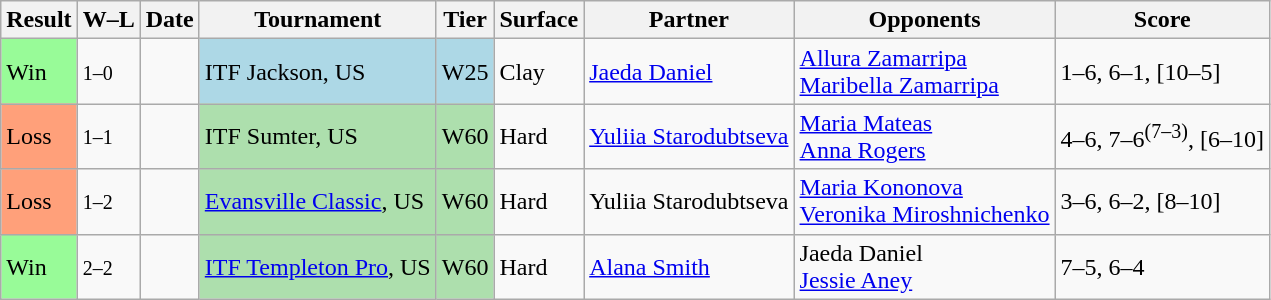<table class="sortable wikitable">
<tr>
<th>Result</th>
<th class="unsortable">W–L</th>
<th>Date</th>
<th>Tournament</th>
<th>Tier</th>
<th>Surface</th>
<th>Partner</th>
<th>Opponents</th>
<th class="unsortable">Score</th>
</tr>
<tr>
<td bgcolor=98fb98>Win</td>
<td><small>1–0</small></td>
<td></td>
<td style="background:lightblue;">ITF Jackson, US</td>
<td style="background:lightblue;">W25</td>
<td>Clay</td>
<td> <a href='#'>Jaeda Daniel</a></td>
<td> <a href='#'>Allura Zamarripa</a> <br>  <a href='#'>Maribella Zamarripa</a></td>
<td>1–6, 6–1, [10–5]</td>
</tr>
<tr>
<td bgcolor=ffa07a>Loss</td>
<td><small>1–1</small></td>
<td></td>
<td style="background:#addfad;">ITF Sumter, US</td>
<td style="background:#addfad;">W60</td>
<td>Hard</td>
<td> <a href='#'>Yuliia Starodubtseva</a></td>
<td> <a href='#'>Maria Mateas</a> <br>  <a href='#'>Anna Rogers</a></td>
<td>4–6, 7–6<sup>(7–3)</sup>, [6–10]</td>
</tr>
<tr>
<td bgcolor=ffa07a>Loss</td>
<td><small>1–2</small></td>
<td><a href='#'></a></td>
<td style="background:#addfad;"><a href='#'>Evansville Classic</a>, US</td>
<td style="background:#addfad;">W60</td>
<td>Hard</td>
<td> Yuliia Starodubtseva</td>
<td> <a href='#'>Maria Kononova</a> <br>  <a href='#'>Veronika Miroshnichenko</a></td>
<td>3–6, 6–2, [8–10]</td>
</tr>
<tr>
<td bgcolor=98fb98>Win</td>
<td><small>2–2</small></td>
<td><a href='#'></a></td>
<td style="background:#addfad;"><a href='#'>ITF Templeton Pro</a>, US</td>
<td style="background:#addfad;">W60</td>
<td>Hard</td>
<td> <a href='#'>Alana Smith</a></td>
<td> Jaeda Daniel <br>  <a href='#'>Jessie Aney</a></td>
<td>7–5, 6–4</td>
</tr>
</table>
